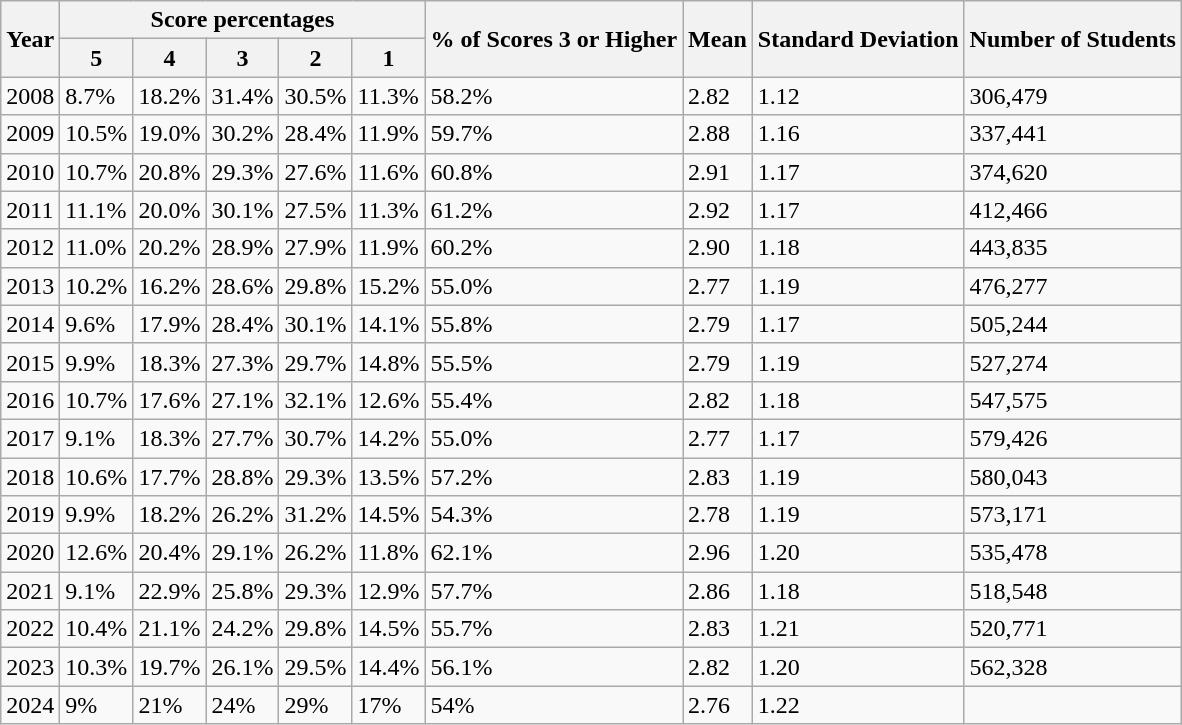<table class="wikitable">
<tr>
<th rowspan=2>Year</th>
<th colspan=5>Score percentages</th>
<th rowspan=2>% of Scores 3 or Higher</th>
<th rowspan=2>Mean</th>
<th rowspan=2>Standard Deviation</th>
<th rowspan=2>Number of Students</th>
</tr>
<tr>
<th>5</th>
<th>4</th>
<th>3</th>
<th>2</th>
<th>1</th>
</tr>
<tr>
<td>2008</td>
<td>8.7%</td>
<td>18.2%</td>
<td>31.4%</td>
<td>30.5%</td>
<td>11.3%</td>
<td>58.2%</td>
<td>2.82</td>
<td>1.12</td>
<td>306,479</td>
</tr>
<tr>
<td>2009</td>
<td>10.5%</td>
<td>19.0%</td>
<td>30.2%</td>
<td>28.4%</td>
<td>11.9%</td>
<td>59.7%</td>
<td>2.88</td>
<td>1.16</td>
<td>337,441</td>
</tr>
<tr>
<td>2010</td>
<td>10.7%</td>
<td>20.8%</td>
<td>29.3%</td>
<td>27.6%</td>
<td>11.6%</td>
<td>60.8%</td>
<td>2.91</td>
<td>1.17</td>
<td>374,620</td>
</tr>
<tr>
<td>2011</td>
<td>11.1%</td>
<td>20.0%</td>
<td>30.1%</td>
<td>27.5%</td>
<td>11.3%</td>
<td>61.2%</td>
<td>2.92</td>
<td>1.17</td>
<td>412,466</td>
</tr>
<tr>
<td>2012</td>
<td>11.0%</td>
<td>20.2%</td>
<td>28.9%</td>
<td>27.9%</td>
<td>11.9%</td>
<td>60.2%</td>
<td>2.90</td>
<td>1.18</td>
<td>443,835</td>
</tr>
<tr>
<td>2013</td>
<td>10.2%</td>
<td>16.2%</td>
<td>28.6%</td>
<td>29.8%</td>
<td>15.2%</td>
<td>55.0%</td>
<td>2.77</td>
<td>1.19</td>
<td>476,277</td>
</tr>
<tr>
<td>2014</td>
<td>9.6%</td>
<td>17.9%</td>
<td>28.4%</td>
<td>30.1%</td>
<td>14.1%</td>
<td>55.8%</td>
<td>2.79</td>
<td>1.17</td>
<td>505,244</td>
</tr>
<tr>
<td>2015</td>
<td>9.9%</td>
<td>18.3%</td>
<td>27.3%</td>
<td>29.7%</td>
<td>14.8%</td>
<td>55.5%</td>
<td>2.79</td>
<td>1.19</td>
<td>527,274</td>
</tr>
<tr>
<td>2016</td>
<td>10.7%</td>
<td>17.6%</td>
<td>27.1%</td>
<td>32.1%</td>
<td>12.6%</td>
<td>55.4%</td>
<td>2.82</td>
<td>1.18</td>
<td>547,575</td>
</tr>
<tr>
<td>2017</td>
<td>9.1%</td>
<td>18.3%</td>
<td>27.7%</td>
<td>30.7%</td>
<td>14.2%</td>
<td>55.0%</td>
<td>2.77</td>
<td>1.17</td>
<td>579,426</td>
</tr>
<tr>
<td>2018</td>
<td>10.6%</td>
<td>17.7%</td>
<td>28.8%</td>
<td>29.3%</td>
<td>13.5%</td>
<td>57.2%</td>
<td>2.83</td>
<td>1.19</td>
<td>580,043</td>
</tr>
<tr>
<td>2019</td>
<td>9.9%</td>
<td>18.2%</td>
<td>26.2%</td>
<td>31.2%</td>
<td>14.5%</td>
<td>54.3%</td>
<td>2.78</td>
<td>1.19</td>
<td>573,171</td>
</tr>
<tr>
<td>2020</td>
<td>12.6%</td>
<td>20.4%</td>
<td>29.1%</td>
<td>26.2%</td>
<td>11.8%</td>
<td>62.1%</td>
<td>2.96</td>
<td>1.20</td>
<td>535,478</td>
</tr>
<tr>
<td>2021</td>
<td>9.1%</td>
<td>22.9%</td>
<td>25.8%</td>
<td>29.3%</td>
<td>12.9%</td>
<td>57.7%</td>
<td>2.86</td>
<td>1.18</td>
<td>518,548</td>
</tr>
<tr>
<td>2022</td>
<td>10.4%</td>
<td>21.1%</td>
<td>24.2%</td>
<td>29.8%</td>
<td>14.5%</td>
<td>55.7%</td>
<td>2.83</td>
<td>1.21</td>
<td>520,771</td>
</tr>
<tr>
<td>2023</td>
<td>10.3%</td>
<td>19.7%</td>
<td>26.1%</td>
<td>29.5%</td>
<td>14.4%</td>
<td>56.1%</td>
<td>2.82</td>
<td>1.20</td>
<td>562,328</td>
</tr>
<tr>
<td>2024</td>
<td>9%</td>
<td>21%</td>
<td>24%</td>
<td>29%</td>
<td>17%</td>
<td>54%</td>
<td>2.76</td>
<td>1.22</td>
<td></td>
</tr>
</table>
